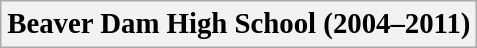<table class="wikitable sortable" style="font-size: 120%">
<tr>
<th scope="col">Beaver Dam High School (2004–2011)</th>
</tr>
</table>
